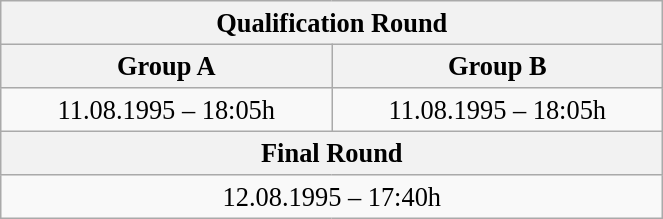<table class="wikitable" style=" text-align:center; font-size:110%;" width="35%">
<tr>
<th colspan="2">Qualification Round</th>
</tr>
<tr>
<th>Group A</th>
<th>Group B</th>
</tr>
<tr>
<td>11.08.1995 – 18:05h</td>
<td>11.08.1995 – 18:05h</td>
</tr>
<tr>
<th colspan="2">Final Round</th>
</tr>
<tr>
<td colspan="2">12.08.1995 – 17:40h</td>
</tr>
</table>
